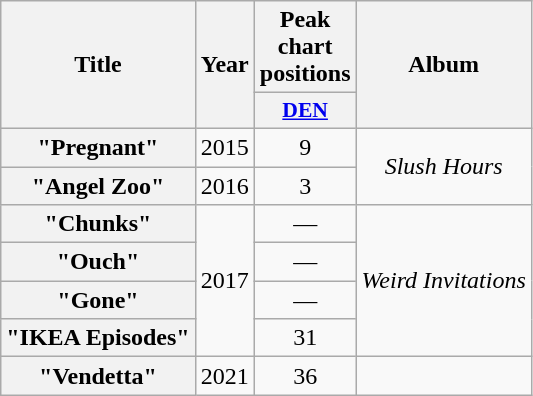<table class="wikitable plainrowheaders" style="text-align:center">
<tr>
<th scope="col" rowspan="2">Title</th>
<th scope="col" rowspan="2">Year</th>
<th scope="col" colspan="1">Peak chart positions</th>
<th scope="col" rowspan="2">Album</th>
</tr>
<tr>
<th scope="col" style="width:3em;font-size:90%;"><a href='#'>DEN</a><br></th>
</tr>
<tr>
<th scope="row">"Pregnant"</th>
<td>2015</td>
<td>9</td>
<td rowspan="2"><em>Slush Hours</em></td>
</tr>
<tr>
<th scope="row">"Angel Zoo"</th>
<td>2016</td>
<td>3</td>
</tr>
<tr>
<th scope="row">"Chunks"</th>
<td rowspan="4">2017</td>
<td>—</td>
<td rowspan="4"><em>Weird Invitations</em></td>
</tr>
<tr>
<th scope="row">"Ouch"</th>
<td>—</td>
</tr>
<tr>
<th scope="row">"Gone" </th>
<td>—</td>
</tr>
<tr>
<th scope="row">"IKEA Episodes"</th>
<td>31</td>
</tr>
<tr>
<th scope="row">"Vendetta"</th>
<td>2021</td>
<td>36<br></td>
<td></td>
</tr>
</table>
